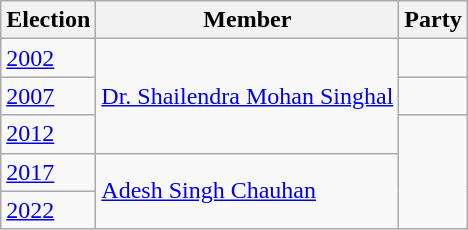<table class="wikitable sortable">
<tr>
<th>Election</th>
<th>Member</th>
<th colspan=2>Party</th>
</tr>
<tr>
<td><a href='#'>2002</a></td>
<td rowspan=3><a href='#'>Dr. Shailendra Mohan Singhal</a></td>
<td></td>
</tr>
<tr>
<td><a href='#'>2007</a></td>
<td></td>
</tr>
<tr>
<td><a href='#'>2012</a></td>
</tr>
<tr>
<td><a href='#'>2017</a></td>
<td rowspan=2><a href='#'>Adesh Singh Chauhan</a></td>
</tr>
<tr>
<td><a href='#'>2022</a></td>
</tr>
</table>
